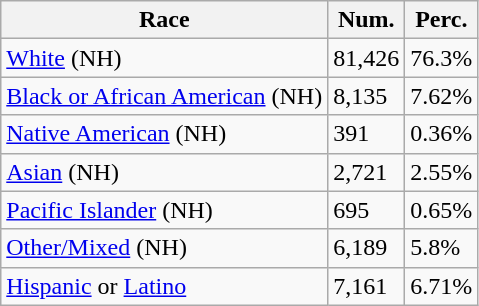<table class="wikitable">
<tr>
<th>Race</th>
<th>Num.</th>
<th>Perc.</th>
</tr>
<tr>
<td><a href='#'>White</a> (NH)</td>
<td>81,426</td>
<td>76.3%</td>
</tr>
<tr>
<td><a href='#'>Black or African American</a> (NH)</td>
<td>8,135</td>
<td>7.62%</td>
</tr>
<tr>
<td><a href='#'>Native American</a> (NH)</td>
<td>391</td>
<td>0.36%</td>
</tr>
<tr>
<td><a href='#'>Asian</a> (NH)</td>
<td>2,721</td>
<td>2.55%</td>
</tr>
<tr>
<td><a href='#'>Pacific Islander</a> (NH)</td>
<td>695</td>
<td>0.65%</td>
</tr>
<tr>
<td><a href='#'>Other/Mixed</a> (NH)</td>
<td>6,189</td>
<td>5.8%</td>
</tr>
<tr>
<td><a href='#'>Hispanic</a> or <a href='#'>Latino</a></td>
<td>7,161</td>
<td>6.71%</td>
</tr>
</table>
